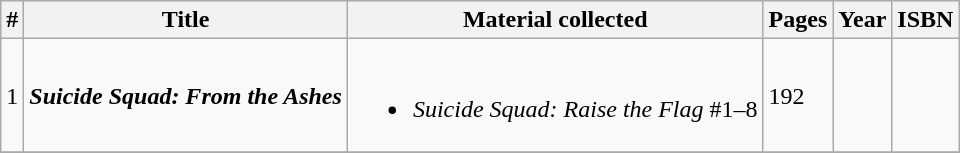<table class="wikitable">
<tr>
<th>#</th>
<th>Title</th>
<th>Material collected</th>
<th>Pages</th>
<th>Year</th>
<th>ISBN</th>
</tr>
<tr>
<td>1</td>
<td><strong><em>Suicide Squad: From the Ashes</em></strong></td>
<td><br><ul><li><em>Suicide Squad: Raise the Flag</em> #1–8</li></ul></td>
<td>192</td>
<td></td>
<td></td>
</tr>
<tr>
</tr>
</table>
